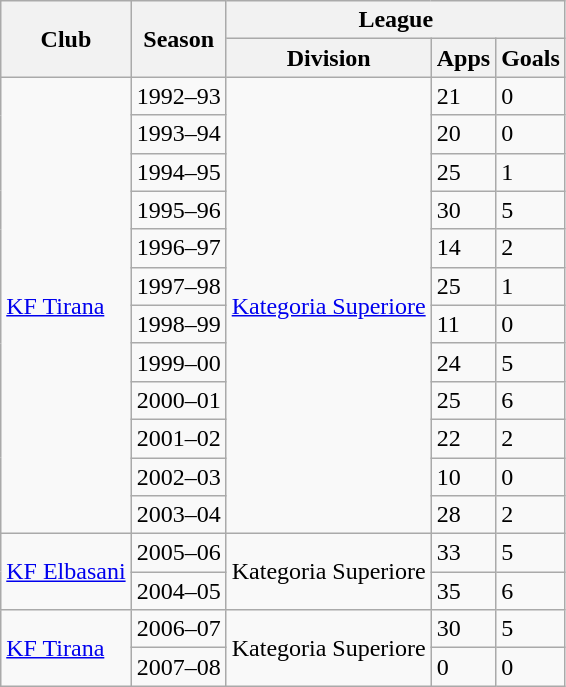<table class="wikitable">
<tr>
<th rowspan=2>Club</th>
<th rowspan=2>Season</th>
<th colspan=3>League</th>
</tr>
<tr>
<th>Division</th>
<th>Apps</th>
<th>Goals</th>
</tr>
<tr>
<td rowspan=12><a href='#'>KF Tirana</a></td>
<td>1992–93</td>
<td rowspan=12><a href='#'>Kategoria Superiore</a></td>
<td>21</td>
<td>0</td>
</tr>
<tr>
<td>1993–94</td>
<td>20</td>
<td>0</td>
</tr>
<tr>
<td>1994–95</td>
<td>25</td>
<td>1</td>
</tr>
<tr>
<td>1995–96</td>
<td>30</td>
<td>5</td>
</tr>
<tr>
<td>1996–97</td>
<td>14</td>
<td>2</td>
</tr>
<tr>
<td>1997–98</td>
<td>25</td>
<td>1</td>
</tr>
<tr>
<td>1998–99</td>
<td>11</td>
<td>0</td>
</tr>
<tr>
<td>1999–00</td>
<td>24</td>
<td>5</td>
</tr>
<tr>
<td>2000–01</td>
<td>25</td>
<td>6</td>
</tr>
<tr>
<td>2001–02</td>
<td>22</td>
<td>2</td>
</tr>
<tr>
<td>2002–03</td>
<td>10</td>
<td>0</td>
</tr>
<tr>
<td>2003–04</td>
<td>28</td>
<td>2</td>
</tr>
<tr>
<td rowspan=2><a href='#'>KF Elbasani</a></td>
<td>2005–06</td>
<td rowspan=2>Kategoria Superiore</td>
<td>33</td>
<td>5</td>
</tr>
<tr>
<td>2004–05</td>
<td>35</td>
<td>6</td>
</tr>
<tr>
<td rowspan=2><a href='#'>KF Tirana</a></td>
<td>2006–07</td>
<td rowspan=2>Kategoria Superiore</td>
<td>30</td>
<td>5</td>
</tr>
<tr>
<td>2007–08</td>
<td>0</td>
<td>0</td>
</tr>
</table>
